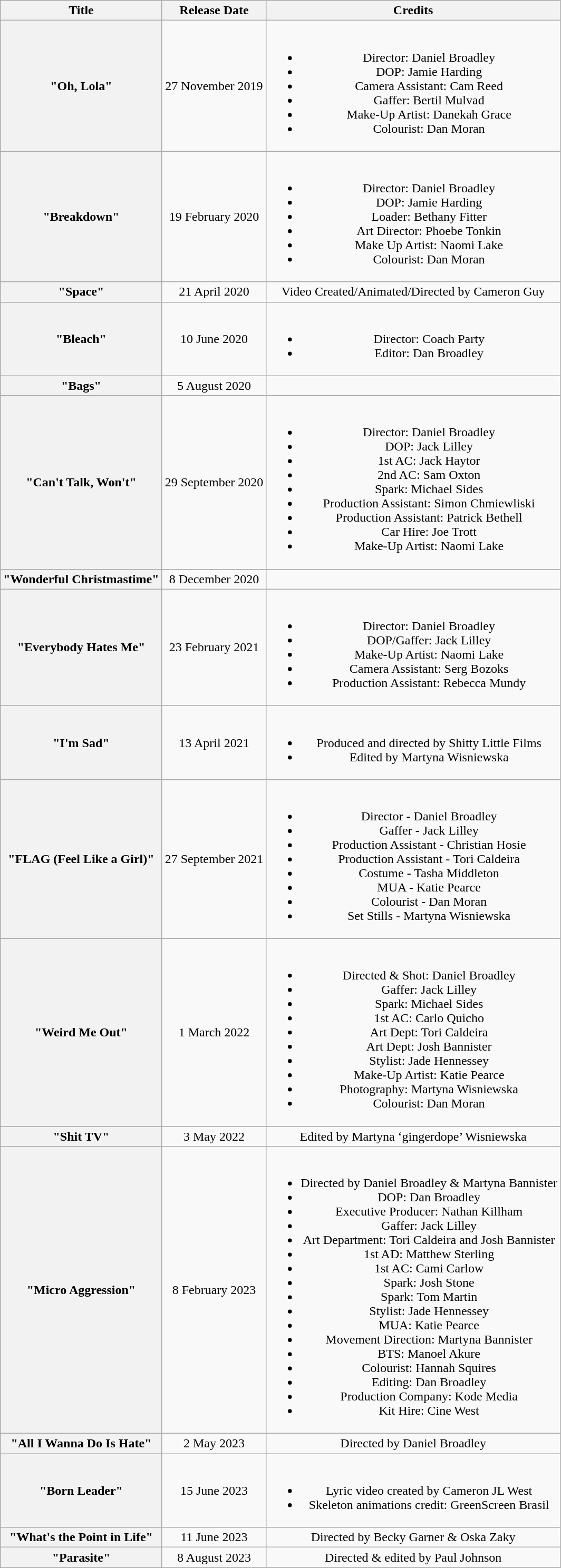<table class="wikitable plainrowheaders" style="text-align:center;">
<tr>
<th scope="col">Title</th>
<th scope="col">Release Date</th>
<th scope="col">Credits</th>
</tr>
<tr>
<th scope="row">"Oh, Lola"</th>
<td>27 November 2019</td>
<td><br><ul><li>Director: Daniel Broadley</li><li>DOP: Jamie Harding</li><li>Camera Assistant: Cam Reed</li><li>Gaffer: Bertil Mulvad</li><li>Make-Up Artist: Danekah Grace</li><li>Colourist: Dan Moran</li></ul></td>
</tr>
<tr>
<th scope="row">"Breakdown"</th>
<td>19 February 2020</td>
<td><br><ul><li>Director: Daniel Broadley</li><li>DOP: Jamie Harding</li><li>Loader: Bethany Fitter</li><li>Art Director: Phoebe Tonkin</li><li>Make Up Artist: Naomi Lake</li><li>Colourist: Dan Moran</li></ul></td>
</tr>
<tr>
<th scope="row">"Space"</th>
<td>21 April 2020</td>
<td>Video Created/Animated/Directed by Cameron Guy</td>
</tr>
<tr>
<th scope="row">"Bleach"</th>
<td>10 June 2020</td>
<td><br><ul><li>Director: Coach Party</li><li>Editor: Dan Broadley</li></ul></td>
</tr>
<tr>
<th scope="row">"Bags"</th>
<td>5 August 2020</td>
<td></td>
</tr>
<tr>
<th scope="row">"Can't Talk, Won't"</th>
<td>29 September 2020</td>
<td><br><ul><li>Director: Daniel Broadley</li><li>DOP: Jack Lilley</li><li>1st AC: Jack Haytor</li><li>2nd AC: Sam Oxton</li><li>Spark: Michael Sides</li><li>Production Assistant: Simon Chmiewliski</li><li>Production Assistant: Patrick Bethell</li><li>Car Hire: Joe Trott</li><li>Make-Up Artist: Naomi Lake</li></ul></td>
</tr>
<tr>
<th scope="row">"Wonderful Christmastime"</th>
<td>8 December 2020</td>
<td></td>
</tr>
<tr>
<th scope="row">"Everybody Hates Me"</th>
<td>23 February 2021</td>
<td><br><ul><li>Director: Daniel Broadley</li><li>DOP/Gaffer: Jack Lilley</li><li>Make-Up Artist: Naomi Lake</li><li>Camera Assistant: Serg Bozoks</li><li>Production Assistant: Rebecca Mundy</li></ul></td>
</tr>
<tr>
<th scope="row">"I'm Sad"</th>
<td>13 April 2021</td>
<td><br><ul><li>Produced and directed by Shitty Little Films</li><li>Edited by Martyna Wisniewska</li></ul></td>
</tr>
<tr>
<th scope="row">"FLAG (Feel Like a Girl)"</th>
<td>27 September 2021</td>
<td><br><ul><li>Director - Daniel Broadley</li><li>Gaffer - Jack Lilley</li><li>Production Assistant - Christian Hosie</li><li>Production Assistant - Tori Caldeira</li><li>Costume - Tasha Middleton</li><li>MUA - Katie Pearce</li><li>Colourist - Dan Moran</li><li>Set Stills - Martyna Wisniewska</li></ul></td>
</tr>
<tr>
<th scope="row">"Weird Me Out"</th>
<td>1 March 2022</td>
<td><br><ul><li>Directed & Shot: Daniel Broadley</li><li>Gaffer: Jack Lilley</li><li>Spark: Michael Sides</li><li>1st AC: Carlo Quicho</li><li>Art Dept: Tori Caldeira</li><li>Art Dept: Josh Bannister</li><li>Stylist: Jade Hennessey</li><li>Make-Up Artist: Katie Pearce</li><li>Photography: Martyna Wisniewska</li><li>Colourist: Dan Moran</li></ul></td>
</tr>
<tr>
<th scope="row">"Shit TV"</th>
<td>3 May 2022</td>
<td>Edited by Martyna ‘gingerdope’ Wisniewska</td>
</tr>
<tr>
<th scope="row">"Micro Aggression"</th>
<td>8 February 2023</td>
<td><br><ul><li>Directed by Daniel Broadley & Martyna Bannister</li><li>DOP: Dan Broadley</li><li>Executive Producer: Nathan Killham</li><li>Gaffer: Jack Lilley</li><li>Art Department: Tori Caldeira and Josh Bannister</li><li>1st AD: Matthew Sterling</li><li>1st AC: Cami Carlow</li><li>Spark: Josh Stone</li><li>Spark: Tom Martin</li><li>Stylist: Jade Hennessey</li><li>MUA: Katie Pearce</li><li>Movement Direction: Martyna Bannister</li><li>BTS: Manoel Akure</li><li>Colourist: Hannah Squires</li><li>Editing: Dan Broadley</li><li>Production Company: Kode Media</li><li>Kit Hire: Cine West</li></ul></td>
</tr>
<tr>
<th scope="row">"All I Wanna Do Is Hate"</th>
<td>2 May 2023</td>
<td>Directed by Daniel Broadley</td>
</tr>
<tr>
<th scope="row">"Born Leader"</th>
<td>15 June 2023</td>
<td><br><ul><li>Lyric video created by Cameron JL West</li><li>Skeleton animations credit: GreenScreen Brasil</li></ul></td>
</tr>
<tr>
<th scope="row">"What's the Point in Life"</th>
<td>11 June 2023</td>
<td>Directed by Becky Garner & Oska Zaky</td>
</tr>
<tr>
<th scope="row">"Parasite"</th>
<td>8 August 2023</td>
<td>Directed & edited by Paul Johnson</td>
</tr>
</table>
